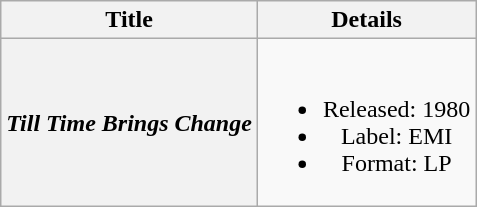<table class="wikitable plainrowheaders" style="text-align:center;" border="1">
<tr>
<th scope="col" rowspan="1">Title</th>
<th scope="col" rowspan="1">Details</th>
</tr>
<tr>
<th scope="row"><em>Till Time Brings Change</em></th>
<td><br><ul><li>Released: 1980</li><li>Label: EMI</li><li>Format: LP</li></ul></td>
</tr>
</table>
